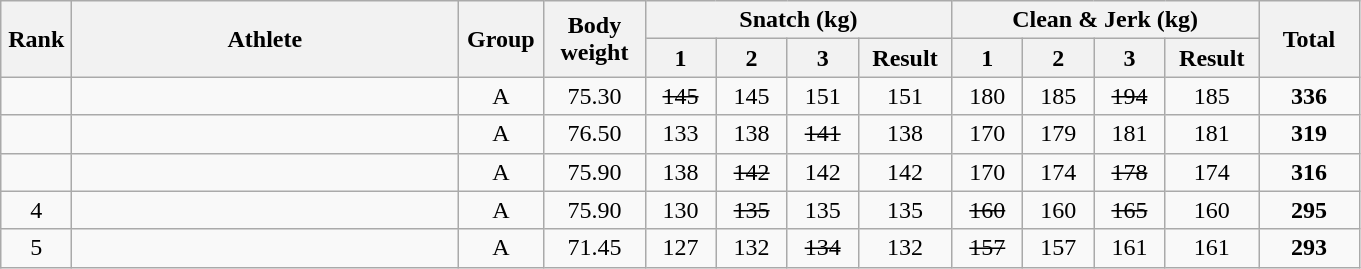<table class = "wikitable" style="text-align:center;">
<tr>
<th rowspan=2 width=40>Rank</th>
<th rowspan=2 width=250>Athlete</th>
<th rowspan=2 width=50>Group</th>
<th rowspan=2 width=60>Body weight</th>
<th colspan=4>Snatch (kg)</th>
<th colspan=4>Clean & Jerk (kg)</th>
<th rowspan=2 width=60>Total</th>
</tr>
<tr>
<th width=40>1</th>
<th width=40>2</th>
<th width=40>3</th>
<th width=55>Result</th>
<th width=40>1</th>
<th width=40>2</th>
<th width=40>3</th>
<th width=55>Result</th>
</tr>
<tr>
<td></td>
<td align=left></td>
<td>A</td>
<td>75.30</td>
<td><s>145</s></td>
<td>145</td>
<td>151</td>
<td>151</td>
<td>180</td>
<td>185</td>
<td><s>194</s></td>
<td>185</td>
<td><strong>336</strong></td>
</tr>
<tr>
<td></td>
<td align=left></td>
<td>A</td>
<td>76.50</td>
<td>133</td>
<td>138</td>
<td><s>141</s></td>
<td>138</td>
<td>170</td>
<td>179</td>
<td>181</td>
<td>181</td>
<td><strong>319</strong></td>
</tr>
<tr>
<td></td>
<td align=left></td>
<td>A</td>
<td>75.90</td>
<td>138</td>
<td><s>142</s></td>
<td>142</td>
<td>142</td>
<td>170</td>
<td>174</td>
<td><s>178</s></td>
<td>174</td>
<td><strong>316</strong></td>
</tr>
<tr>
<td>4</td>
<td align=left></td>
<td>A</td>
<td>75.90</td>
<td>130</td>
<td><s>135</s></td>
<td>135</td>
<td>135</td>
<td><s>160</s></td>
<td>160</td>
<td><s>165</s></td>
<td>160</td>
<td><strong>295</strong></td>
</tr>
<tr>
<td>5</td>
<td align=left></td>
<td>A</td>
<td>71.45</td>
<td>127</td>
<td>132</td>
<td><s>134</s></td>
<td>132</td>
<td><s>157</s></td>
<td>157</td>
<td>161</td>
<td>161</td>
<td><strong>293</strong></td>
</tr>
</table>
